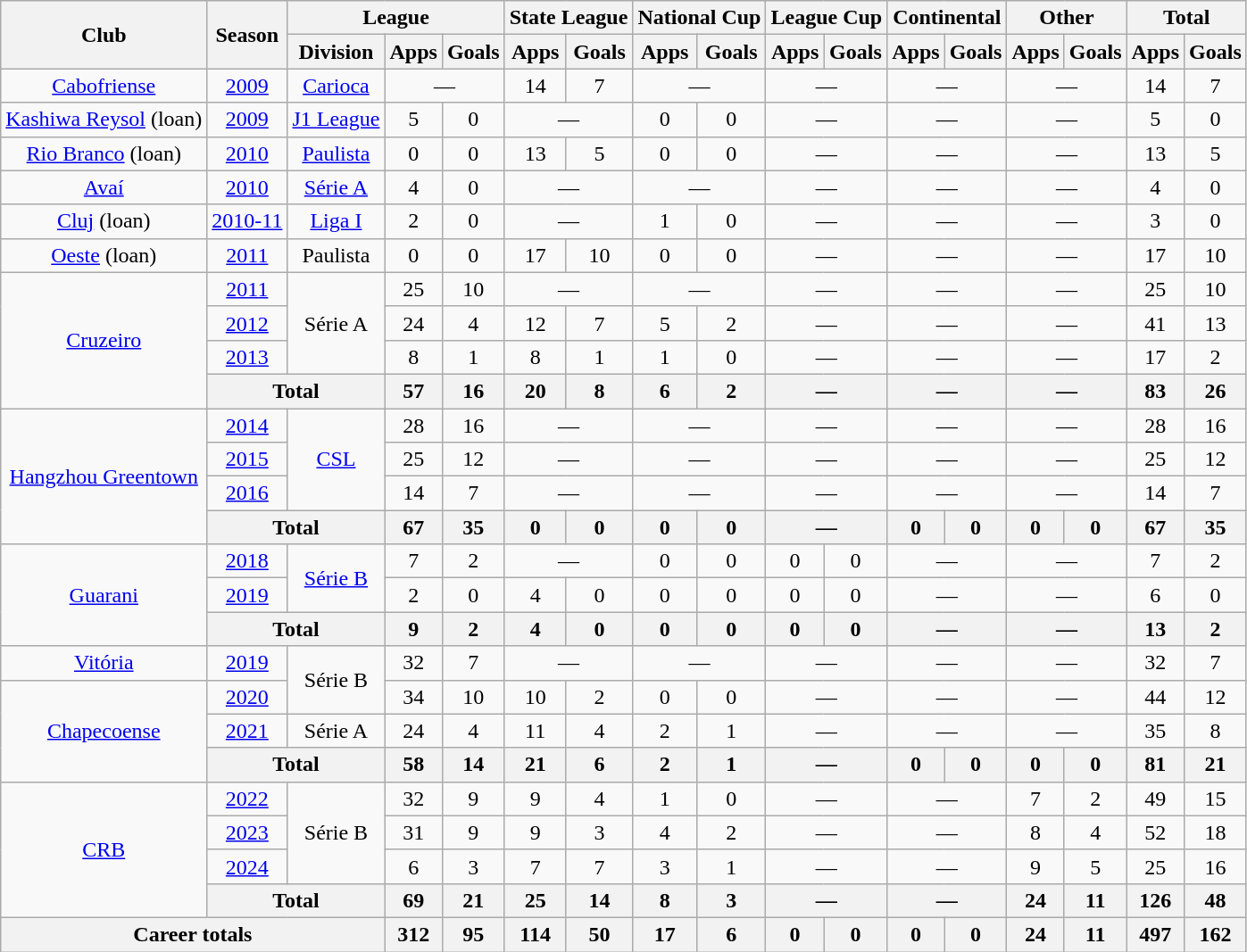<table class="wikitable" style="text-align: center;">
<tr>
<th rowspan="2">Club</th>
<th rowspan="2">Season</th>
<th colspan="3">League</th>
<th colspan="2">State League</th>
<th colspan="2">National Cup</th>
<th colspan="2">League Cup</th>
<th colspan="2">Continental</th>
<th colspan="2">Other</th>
<th colspan="2">Total</th>
</tr>
<tr>
<th>Division</th>
<th>Apps</th>
<th>Goals</th>
<th>Apps</th>
<th>Goals</th>
<th>Apps</th>
<th>Goals</th>
<th>Apps</th>
<th>Goals</th>
<th>Apps</th>
<th>Goals</th>
<th>Apps</th>
<th>Goals</th>
<th>Apps</th>
<th>Goals</th>
</tr>
<tr>
<td><a href='#'>Cabofriense</a></td>
<td><a href='#'>2009</a></td>
<td><a href='#'>Carioca</a></td>
<td colspan="2">—</td>
<td>14</td>
<td>7</td>
<td colspan="2">—</td>
<td colspan="2">—</td>
<td colspan="2">—</td>
<td colspan="2">—</td>
<td>14</td>
<td>7</td>
</tr>
<tr>
<td><a href='#'>Kashiwa Reysol</a> (loan)</td>
<td><a href='#'>2009</a></td>
<td><a href='#'>J1 League</a></td>
<td>5</td>
<td>0</td>
<td colspan="2">—</td>
<td>0</td>
<td>0</td>
<td colspan="2">—</td>
<td colspan="2">—</td>
<td colspan="2">—</td>
<td>5</td>
<td>0</td>
</tr>
<tr>
<td><a href='#'>Rio Branco</a> (loan)</td>
<td><a href='#'>2010</a></td>
<td><a href='#'>Paulista</a></td>
<td>0</td>
<td>0</td>
<td>13</td>
<td>5</td>
<td>0</td>
<td>0</td>
<td colspan="2">—</td>
<td colspan="2">—</td>
<td colspan="2">—</td>
<td>13</td>
<td>5</td>
</tr>
<tr>
<td><a href='#'>Avaí</a></td>
<td><a href='#'>2010</a></td>
<td><a href='#'>Série A</a></td>
<td>4</td>
<td>0</td>
<td colspan="2">—</td>
<td colspan="2">—</td>
<td colspan="2">—</td>
<td colspan="2">—</td>
<td colspan="2">—</td>
<td>4</td>
<td>0</td>
</tr>
<tr>
<td><a href='#'>Cluj</a> (loan)</td>
<td><a href='#'>2010-11</a></td>
<td><a href='#'>Liga I</a></td>
<td>2</td>
<td>0</td>
<td colspan="2">—</td>
<td>1</td>
<td>0</td>
<td colspan="2">—</td>
<td colspan="2">—</td>
<td colspan="2">—</td>
<td>3</td>
<td>0</td>
</tr>
<tr>
<td><a href='#'>Oeste</a> (loan)</td>
<td><a href='#'>2011</a></td>
<td>Paulista</td>
<td>0</td>
<td>0</td>
<td>17</td>
<td>10</td>
<td>0</td>
<td>0</td>
<td colspan="2">—</td>
<td colspan="2">—</td>
<td colspan="2">—</td>
<td>17</td>
<td>10</td>
</tr>
<tr>
<td rowspan="4"><a href='#'>Cruzeiro</a></td>
<td><a href='#'>2011</a></td>
<td rowspan="3">Série A</td>
<td>25</td>
<td>10</td>
<td colspan="2">—</td>
<td colspan="2">—</td>
<td colspan="2">—</td>
<td colspan="2">—</td>
<td colspan="2">—</td>
<td>25</td>
<td>10</td>
</tr>
<tr>
<td><a href='#'>2012</a></td>
<td>24</td>
<td>4</td>
<td>12</td>
<td>7</td>
<td>5</td>
<td>2</td>
<td colspan="2">—</td>
<td colspan="2">—</td>
<td colspan="2">—</td>
<td>41</td>
<td>13</td>
</tr>
<tr>
<td><a href='#'>2013</a></td>
<td>8</td>
<td>1</td>
<td>8</td>
<td>1</td>
<td>1</td>
<td>0</td>
<td colspan="2">—</td>
<td colspan="2">—</td>
<td colspan="2">—</td>
<td>17</td>
<td>2</td>
</tr>
<tr>
<th colspan="2">Total</th>
<th>57</th>
<th>16</th>
<th>20</th>
<th>8</th>
<th>6</th>
<th>2</th>
<th colspan="2">—</th>
<th colspan="2">—</th>
<th colspan="2">—</th>
<th>83</th>
<th>26</th>
</tr>
<tr>
<td rowspan="4"><a href='#'>Hangzhou Greentown</a></td>
<td><a href='#'>2014</a></td>
<td rowspan="3"><a href='#'>CSL</a></td>
<td>28</td>
<td>16</td>
<td colspan="2">—</td>
<td colspan="2">—</td>
<td colspan="2">—</td>
<td colspan="2">—</td>
<td colspan="2">—</td>
<td>28</td>
<td>16</td>
</tr>
<tr>
<td><a href='#'>2015</a></td>
<td>25</td>
<td>12</td>
<td colspan="2">—</td>
<td colspan="2">—</td>
<td colspan="2">—</td>
<td colspan="2">—</td>
<td colspan="2">—</td>
<td>25</td>
<td>12</td>
</tr>
<tr>
<td><a href='#'>2016</a></td>
<td>14</td>
<td>7</td>
<td colspan="2">—</td>
<td colspan="2">—</td>
<td colspan="2">—</td>
<td colspan="2">—</td>
<td colspan="2">—</td>
<td>14</td>
<td>7</td>
</tr>
<tr>
<th colspan="2">Total</th>
<th>67</th>
<th>35</th>
<th>0</th>
<th>0</th>
<th>0</th>
<th>0</th>
<th colspan="2">—</th>
<th>0</th>
<th>0</th>
<th>0</th>
<th>0</th>
<th>67</th>
<th>35</th>
</tr>
<tr>
<td rowspan="3"><a href='#'>Guarani</a></td>
<td><a href='#'>2018</a></td>
<td rowspan="2"><a href='#'>Série B</a></td>
<td>7</td>
<td>2</td>
<td colspan="2">—</td>
<td>0</td>
<td>0</td>
<td>0</td>
<td>0</td>
<td colspan="2">—</td>
<td colspan="2">—</td>
<td>7</td>
<td>2</td>
</tr>
<tr>
<td><a href='#'>2019</a></td>
<td>2</td>
<td>0</td>
<td>4</td>
<td>0</td>
<td>0</td>
<td>0</td>
<td>0</td>
<td>0</td>
<td colspan="2">—</td>
<td colspan="2">—</td>
<td>6</td>
<td>0</td>
</tr>
<tr>
<th colspan="2">Total</th>
<th>9</th>
<th>2</th>
<th>4</th>
<th>0</th>
<th>0</th>
<th>0</th>
<th>0</th>
<th>0</th>
<th colspan="2">—</th>
<th colspan="2">—</th>
<th>13</th>
<th>2</th>
</tr>
<tr>
<td><a href='#'>Vitória</a></td>
<td><a href='#'>2019</a></td>
<td rowspan="2">Série B</td>
<td>32</td>
<td>7</td>
<td colspan="2">—</td>
<td colspan="2">—</td>
<td colspan="2">—</td>
<td colspan="2">—</td>
<td colspan="2">—</td>
<td>32</td>
<td>7</td>
</tr>
<tr>
<td rowspan="3"><a href='#'>Chapecoense</a></td>
<td><a href='#'>2020</a></td>
<td>34</td>
<td>10</td>
<td>10</td>
<td>2</td>
<td>0</td>
<td>0</td>
<td colspan="2">—</td>
<td colspan="2">—</td>
<td colspan="2">—</td>
<td>44</td>
<td>12</td>
</tr>
<tr>
<td><a href='#'>2021</a></td>
<td>Série A</td>
<td>24</td>
<td>4</td>
<td>11</td>
<td>4</td>
<td>2</td>
<td>1</td>
<td colspan="2">—</td>
<td colspan="2">—</td>
<td colspan="2">—</td>
<td>35</td>
<td>8</td>
</tr>
<tr>
<th colspan="2">Total</th>
<th>58</th>
<th>14</th>
<th>21</th>
<th>6</th>
<th>2</th>
<th>1</th>
<th colspan="2">—</th>
<th>0</th>
<th>0</th>
<th>0</th>
<th>0</th>
<th>81</th>
<th>21</th>
</tr>
<tr>
<td rowspan="4"><a href='#'>CRB</a></td>
<td><a href='#'>2022</a></td>
<td rowspan="3">Série B</td>
<td>32</td>
<td>9</td>
<td>9</td>
<td>4</td>
<td>1</td>
<td>0</td>
<td colspan="2">—</td>
<td colspan="2">—</td>
<td>7</td>
<td>2</td>
<td>49</td>
<td>15</td>
</tr>
<tr>
<td><a href='#'>2023</a></td>
<td>31</td>
<td>9</td>
<td>9</td>
<td>3</td>
<td>4</td>
<td>2</td>
<td colspan="2">—</td>
<td colspan="2">—</td>
<td>8</td>
<td>4</td>
<td>52</td>
<td>18</td>
</tr>
<tr>
<td><a href='#'>2024</a></td>
<td>6</td>
<td>3</td>
<td>7</td>
<td>7</td>
<td>3</td>
<td>1</td>
<td colspan="2">—</td>
<td colspan="2">—</td>
<td>9</td>
<td>5</td>
<td>25</td>
<td>16</td>
</tr>
<tr>
<th colspan="2">Total</th>
<th>69</th>
<th>21</th>
<th>25</th>
<th>14</th>
<th>8</th>
<th>3</th>
<th colspan="2">—</th>
<th colspan="2">—</th>
<th>24</th>
<th>11</th>
<th>126</th>
<th>48</th>
</tr>
<tr>
<th colspan="3">Career totals</th>
<th>312</th>
<th>95</th>
<th>114</th>
<th>50</th>
<th>17</th>
<th>6</th>
<th>0</th>
<th>0</th>
<th>0</th>
<th>0</th>
<th>24</th>
<th>11</th>
<th>497</th>
<th>162</th>
</tr>
</table>
